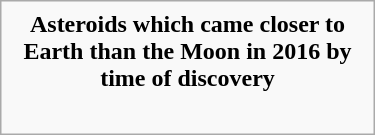<table class="infobox" style="width: 250px;">
<tr>
<td style="text-align:center"><strong>Asteroids which came closer to Earth than the Moon in 2016 by time of discovery</strong></td>
</tr>
<tr>
<td><br></td>
</tr>
</table>
